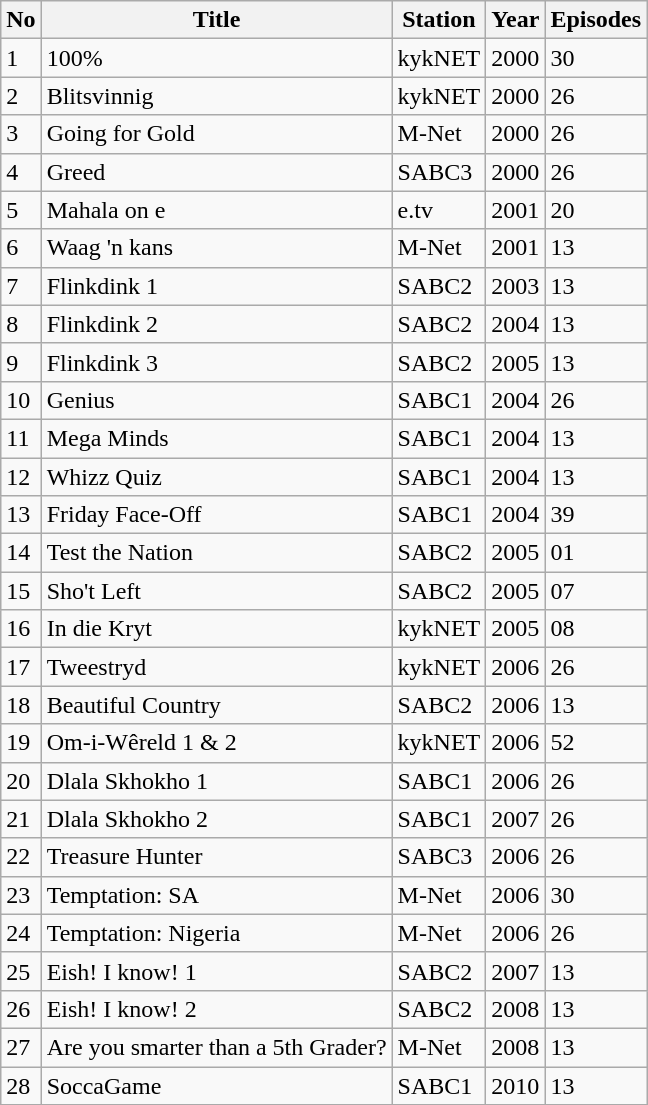<table class="wikitable">
<tr>
<th>No</th>
<th>Title</th>
<th>Station</th>
<th>Year</th>
<th>Episodes</th>
</tr>
<tr>
<td>1</td>
<td>100%</td>
<td>kykNET</td>
<td>2000</td>
<td>30</td>
</tr>
<tr>
<td>2</td>
<td>Blitsvinnig</td>
<td>kykNET</td>
<td>2000</td>
<td>26</td>
</tr>
<tr>
<td>3</td>
<td>Going for Gold</td>
<td>M-Net</td>
<td>2000</td>
<td>26</td>
</tr>
<tr>
<td>4</td>
<td>Greed</td>
<td>SABC3</td>
<td>2000</td>
<td>26</td>
</tr>
<tr>
<td>5</td>
<td>Mahala on e</td>
<td>e.tv</td>
<td>2001</td>
<td>20</td>
</tr>
<tr>
<td>6</td>
<td>Waag 'n kans</td>
<td>M-Net</td>
<td>2001</td>
<td>13</td>
</tr>
<tr>
<td>7</td>
<td>Flinkdink 1</td>
<td>SABC2</td>
<td>2003</td>
<td>13</td>
</tr>
<tr>
<td>8</td>
<td>Flinkdink 2</td>
<td>SABC2</td>
<td>2004</td>
<td>13</td>
</tr>
<tr>
<td>9</td>
<td>Flinkdink 3</td>
<td>SABC2</td>
<td>2005</td>
<td>13</td>
</tr>
<tr>
<td>10</td>
<td>Genius</td>
<td>SABC1</td>
<td>2004</td>
<td>26</td>
</tr>
<tr>
<td>11</td>
<td>Mega Minds</td>
<td>SABC1</td>
<td>2004</td>
<td>13</td>
</tr>
<tr>
<td>12</td>
<td>Whizz Quiz</td>
<td>SABC1</td>
<td>2004</td>
<td>13</td>
</tr>
<tr>
<td>13</td>
<td>Friday Face-Off</td>
<td>SABC1</td>
<td>2004</td>
<td>39</td>
</tr>
<tr>
<td>14</td>
<td>Test the Nation</td>
<td>SABC2</td>
<td>2005</td>
<td>01</td>
</tr>
<tr>
<td>15</td>
<td>Sho't Left</td>
<td>SABC2</td>
<td>2005</td>
<td>07</td>
</tr>
<tr>
<td>16</td>
<td>In die Kryt</td>
<td>kykNET</td>
<td>2005</td>
<td>08</td>
</tr>
<tr>
<td>17</td>
<td>Tweestryd</td>
<td>kykNET</td>
<td>2006</td>
<td>26</td>
</tr>
<tr>
<td>18</td>
<td>Beautiful Country</td>
<td>SABC2</td>
<td>2006</td>
<td>13</td>
</tr>
<tr>
<td>19</td>
<td>Om-i-Wêreld 1 & 2</td>
<td>kykNET</td>
<td>2006</td>
<td>52</td>
</tr>
<tr>
<td>20</td>
<td>Dlala Skhokho 1</td>
<td>SABC1</td>
<td>2006</td>
<td>26</td>
</tr>
<tr>
<td>21</td>
<td>Dlala Skhokho 2</td>
<td>SABC1</td>
<td>2007</td>
<td>26</td>
</tr>
<tr>
<td>22</td>
<td>Treasure Hunter</td>
<td>SABC3</td>
<td>2006</td>
<td>26</td>
</tr>
<tr>
<td>23</td>
<td>Temptation: SA</td>
<td>M-Net</td>
<td>2006</td>
<td>30</td>
</tr>
<tr>
<td>24</td>
<td>Temptation: Nigeria</td>
<td>M-Net</td>
<td>2006</td>
<td>26</td>
</tr>
<tr>
<td>25</td>
<td>Eish! I know! 1</td>
<td>SABC2</td>
<td>2007</td>
<td>13</td>
</tr>
<tr>
<td>26</td>
<td>Eish! I know! 2</td>
<td>SABC2</td>
<td>2008</td>
<td>13</td>
</tr>
<tr>
<td>27</td>
<td>Are you smarter than a 5th Grader?</td>
<td>M-Net</td>
<td>2008</td>
<td>13</td>
</tr>
<tr>
<td>28</td>
<td>SoccaGame</td>
<td>SABC1</td>
<td>2010</td>
<td>13</td>
</tr>
<tr>
</tr>
</table>
